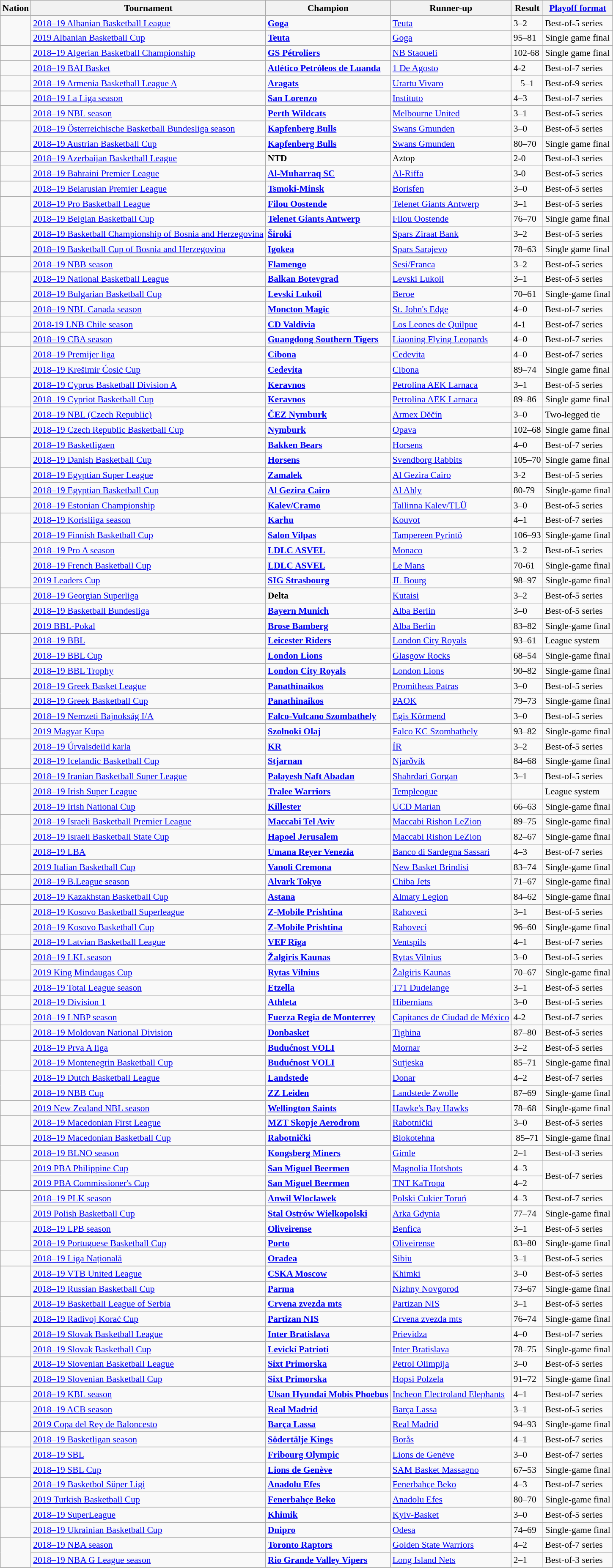<table class="wikitable" style="font-size:90%;">
<tr>
<th>Nation</th>
<th>Tournament</th>
<th>Champion</th>
<th>Runner-up</th>
<th>Result</th>
<th><a href='#'>Playoff format</a></th>
</tr>
<tr>
<td rowspan="2"></td>
<td><a href='#'>2018–19 Albanian Basketball League</a></td>
<td><strong><a href='#'>Goga</a></strong></td>
<td><a href='#'>Teuta</a></td>
<td>3–2</td>
<td>Best-of-5 series</td>
</tr>
<tr>
<td><a href='#'>2019 Albanian Basketball Cup</a></td>
<td><strong><a href='#'>Teuta</a></strong></td>
<td><a href='#'>Goga</a></td>
<td>95–81</td>
<td>Single game final</td>
</tr>
<tr>
<td></td>
<td><a href='#'>2018–19 Algerian Basketball Championship</a></td>
<td><a href='#'><strong>GS Pétroliers</strong></a></td>
<td><a href='#'>NB Staoueli</a></td>
<td>102-68</td>
<td>Single game final</td>
</tr>
<tr>
<td></td>
<td><a href='#'>2018–19 BAI Basket</a></td>
<td><a href='#'><strong>Atlético Petróleos de Luanda</strong></a></td>
<td><a href='#'>1 De Agosto</a></td>
<td>4-2</td>
<td>Best-of-7 series</td>
</tr>
<tr>
<td></td>
<td><a href='#'>2018–19 Armenia Basketball League A</a></td>
<td><strong><a href='#'>Aragats</a></strong></td>
<td><a href='#'>Urartu Vivaro</a></td>
<td align=center>5–1</td>
<td>Best-of-9 series</td>
</tr>
<tr>
<td></td>
<td><a href='#'>2018–19 La Liga season</a></td>
<td><a href='#'><strong>San Lorenzo</strong></a></td>
<td><a href='#'>Instituto</a></td>
<td>4–3</td>
<td>Best-of-7 series</td>
</tr>
<tr>
<td></td>
<td><a href='#'>2018–19 NBL season</a></td>
<td><strong><a href='#'>Perth Wildcats</a></strong></td>
<td><a href='#'>Melbourne United</a></td>
<td>3–1</td>
<td>Best-of-5 series</td>
</tr>
<tr>
<td rowspan="2"></td>
<td><a href='#'>2018–19 Österreichische Basketball Bundesliga season</a></td>
<td><strong><a href='#'>Kapfenberg Bulls</a></strong></td>
<td><a href='#'>Swans Gmunden</a></td>
<td>3–0</td>
<td>Best-of-5 series</td>
</tr>
<tr>
<td><a href='#'>2018–19 Austrian Basketball Cup</a></td>
<td><strong><a href='#'>Kapfenberg Bulls</a></strong></td>
<td><a href='#'>Swans Gmunden</a></td>
<td>80–70</td>
<td>Single game final</td>
</tr>
<tr>
<td></td>
<td><a href='#'>2018–19 Azerbaijan Basketball League</a></td>
<td><strong>NTD</strong></td>
<td>Aztop</td>
<td>2-0</td>
<td>Best-of-3 series</td>
</tr>
<tr>
<td></td>
<td><a href='#'>2018–19 Bahraini Premier League</a></td>
<td><strong><a href='#'>Al-Muharraq SC</a></strong></td>
<td><a href='#'>Al-Riffa</a></td>
<td>3-0</td>
<td>Best-of-5 series</td>
</tr>
<tr>
<td></td>
<td><a href='#'>2018–19 Belarusian Premier League</a></td>
<td><strong><a href='#'>Tsmoki-Minsk</a></strong></td>
<td><a href='#'>Borisfen</a></td>
<td>3–0</td>
<td>Best-of-5 series</td>
</tr>
<tr>
<td rowspan="2"></td>
<td><a href='#'>2018–19 Pro Basketball League</a></td>
<td><a href='#'><strong>Filou Oostende</strong></a></td>
<td><a href='#'>Telenet Giants Antwerp</a></td>
<td>3–1</td>
<td>Best-of-5 series</td>
</tr>
<tr>
<td><a href='#'>2018–19 Belgian Basketball Cup</a></td>
<td><strong><a href='#'>Telenet Giants Antwerp</a></strong></td>
<td><a href='#'>Filou Oostende</a></td>
<td>76–70</td>
<td>Single game final</td>
</tr>
<tr>
<td rowspan="2"></td>
<td><a href='#'>2018–19 Basketball Championship of Bosnia and Herzegovina</a></td>
<td><strong><a href='#'>Široki</a></strong></td>
<td><a href='#'>Spars Ziraat Bank</a></td>
<td>3–2</td>
<td>Best-of-5 series</td>
</tr>
<tr>
<td><a href='#'>2018–19 Basketball Cup of Bosnia and Herzegovina</a></td>
<td><strong><a href='#'>Igokea</a></strong></td>
<td><a href='#'>Spars Sarajevo</a></td>
<td>78–63</td>
<td>Single game final</td>
</tr>
<tr>
<td></td>
<td><a href='#'>2018–19 NBB season</a></td>
<td><a href='#'><strong>Flamengo</strong></a></td>
<td><a href='#'>Sesi/Franca</a></td>
<td>3–2</td>
<td>Best-of-5 series</td>
</tr>
<tr>
<td rowspan="2"></td>
<td><a href='#'>2018–19 National Basketball League</a></td>
<td><a href='#'><strong>Balkan Botevgrad</strong></a></td>
<td><a href='#'>Levski Lukoil</a></td>
<td>3–1</td>
<td>Best-of-5 series</td>
</tr>
<tr>
<td><a href='#'>2018–19 Bulgarian Basketball Cup</a></td>
<td><strong><a href='#'>Levski Lukoil</a></strong></td>
<td><a href='#'>Beroe</a></td>
<td>70–61</td>
<td>Single-game final</td>
</tr>
<tr>
<td></td>
<td><a href='#'>2018–19 NBL Canada season</a></td>
<td><strong><a href='#'>Moncton Magic</a></strong></td>
<td><a href='#'>St. John's Edge</a></td>
<td>4–0</td>
<td>Best-of-7 series</td>
</tr>
<tr>
<td></td>
<td><a href='#'>2018-19 LNB Chile season</a></td>
<td><strong><a href='#'>CD Valdivia</a></strong></td>
<td><a href='#'>Los Leones de Quilpue</a></td>
<td>4-1</td>
<td>Best-of-7 series</td>
</tr>
<tr>
<td></td>
<td><a href='#'>2018–19 CBA season</a></td>
<td><strong><a href='#'>Guangdong Southern Tigers</a></strong></td>
<td><a href='#'>Liaoning Flying Leopards</a></td>
<td>4–0</td>
<td>Best-of-7 series</td>
</tr>
<tr>
<td rowspan="2"></td>
<td><a href='#'>2018–19 Premijer liga</a></td>
<td><strong><a href='#'>Cibona</a></strong></td>
<td><a href='#'>Cedevita</a></td>
<td>4–0</td>
<td>Best-of-7 series</td>
</tr>
<tr>
<td><a href='#'>2018–19 Krešimir Ćosić Cup</a></td>
<td><strong><a href='#'>Cedevita</a></strong></td>
<td><a href='#'>Cibona</a></td>
<td>89–74</td>
<td>Single game final</td>
</tr>
<tr>
<td rowspan="2"></td>
<td><a href='#'>2018–19 Cyprus Basketball Division A</a></td>
<td><strong><a href='#'>Keravnos</a></strong></td>
<td><a href='#'>Petrolina AEK Larnaca</a></td>
<td>3–1</td>
<td>Best-of-5 series</td>
</tr>
<tr>
<td><a href='#'>2018–19 Cypriot Basketball Cup</a></td>
<td><strong><a href='#'>Keravnos</a></strong></td>
<td><a href='#'>Petrolina AEK Larnaca</a></td>
<td>89–86</td>
<td>Single game final</td>
</tr>
<tr>
<td rowspan="2"></td>
<td><a href='#'>2018–19 NBL (Czech Republic)</a></td>
<td><strong><a href='#'>ČEZ Nymburk</a></strong></td>
<td><a href='#'>Armex Děčín</a></td>
<td>3–0</td>
<td>Two-legged tie</td>
</tr>
<tr>
<td><a href='#'>2018–19 Czech Republic Basketball Cup</a></td>
<td><strong><a href='#'>Nymburk</a></strong></td>
<td><a href='#'>Opava</a></td>
<td>102–68</td>
<td>Single game final</td>
</tr>
<tr>
<td rowspan="2"></td>
<td><a href='#'>2018–19 Basketligaen</a></td>
<td><strong><a href='#'>Bakken Bears</a></strong></td>
<td><a href='#'>Horsens</a></td>
<td>4–0</td>
<td>Best-of-7 series</td>
</tr>
<tr>
<td><a href='#'>2018–19 Danish Basketball Cup</a></td>
<td><strong><a href='#'>Horsens</a></strong></td>
<td><a href='#'>Svendborg Rabbits</a></td>
<td>105–70</td>
<td>Single game final</td>
</tr>
<tr>
<td rowspan="2"></td>
<td><a href='#'>2018–19 Egyptian Super League</a></td>
<td><a href='#'><strong>Zamalek</strong></a></td>
<td><a href='#'>Al Gezira Cairo</a></td>
<td>3-2</td>
<td>Best-of-5 series</td>
</tr>
<tr>
<td><a href='#'>2018–19 Egyptian Basketball Cup</a></td>
<td><strong><a href='#'>Al Gezira Cairo</a></strong></td>
<td><a href='#'>Al Ahly</a></td>
<td>80-79</td>
<td>Single-game final</td>
</tr>
<tr>
<td></td>
<td><a href='#'>2018–19 Estonian Championship</a></td>
<td><strong><a href='#'>Kalev/Cramo</a></strong></td>
<td><a href='#'>Tallinna Kalev/TLÜ</a></td>
<td>3–0</td>
<td>Best-of-5 series</td>
</tr>
<tr>
<td rowspan="2"></td>
<td><a href='#'>2018–19 Korisliiga season</a></td>
<td><strong><a href='#'>Karhu</a></strong></td>
<td><a href='#'>Kouvot</a></td>
<td>4–1</td>
<td>Best-of-7 series</td>
</tr>
<tr>
<td><a href='#'>2018–19 Finnish Basketball Cup</a></td>
<td><strong><a href='#'>Salon Vilpas</a></strong></td>
<td><a href='#'>Tampereen Pyrintö</a></td>
<td>106–93</td>
<td>Single-game final</td>
</tr>
<tr>
<td rowspan="3"></td>
<td><a href='#'>2018–19 Pro A season</a></td>
<td><strong><a href='#'>LDLC ASVEL</a></strong></td>
<td><a href='#'>Monaco</a></td>
<td>3–2</td>
<td>Best-of-5 series</td>
</tr>
<tr>
<td><a href='#'>2018–19 French Basketball Cup</a></td>
<td><strong><a href='#'>LDLC ASVEL</a></strong></td>
<td><a href='#'>Le Mans</a></td>
<td>70-61</td>
<td>Single-game final</td>
</tr>
<tr>
<td><a href='#'>2019 Leaders Cup</a></td>
<td><strong><a href='#'>SIG Strasbourg</a></strong></td>
<td><a href='#'>JL Bourg</a></td>
<td>98–97</td>
<td>Single-game final</td>
</tr>
<tr>
<td></td>
<td><a href='#'>2018–19 Georgian Superliga</a></td>
<td><strong>Delta</strong></td>
<td><a href='#'>Kutaisi</a></td>
<td>3–2</td>
<td>Best-of-5 series</td>
</tr>
<tr>
<td rowspan="2"></td>
<td><a href='#'>2018–19 Basketball Bundesliga</a></td>
<td><a href='#'><strong>Bayern Munich</strong></a></td>
<td><a href='#'>Alba Berlin</a></td>
<td>3–0</td>
<td>Best-of-5 series</td>
</tr>
<tr>
<td><a href='#'>2019 BBL-Pokal</a></td>
<td><strong><a href='#'>Brose Bamberg</a></strong></td>
<td><a href='#'>Alba Berlin</a></td>
<td>83–82</td>
<td>Single-game final</td>
</tr>
<tr>
<td rowspan="3"></td>
<td><a href='#'>2018–19 BBL</a></td>
<td><strong><a href='#'>Leicester Riders</a></strong></td>
<td><a href='#'>London City Royals</a></td>
<td>93–61</td>
<td>League system</td>
</tr>
<tr>
<td><a href='#'>2018–19 BBL Cup</a></td>
<td><strong><a href='#'>London Lions</a></strong></td>
<td><a href='#'>Glasgow Rocks</a></td>
<td>68–54</td>
<td>Single-game final</td>
</tr>
<tr>
<td><a href='#'>2018–19 BBL Trophy</a></td>
<td><strong><a href='#'>London City Royals</a></strong></td>
<td><a href='#'>London Lions</a></td>
<td>90–82</td>
<td>Single-game final</td>
</tr>
<tr>
<td rowspan="2"></td>
<td><a href='#'>2018–19 Greek Basket League</a></td>
<td><strong><a href='#'>Panathinaikos</a></strong></td>
<td><a href='#'>Promitheas Patras</a></td>
<td>3–0</td>
<td>Best-of-5 series</td>
</tr>
<tr>
<td><a href='#'>2018–19 Greek Basketball Cup</a></td>
<td><strong><a href='#'>Panathinaikos</a></strong></td>
<td><a href='#'>PAOK</a></td>
<td>79–73</td>
<td>Single-game final</td>
</tr>
<tr>
<td rowspan="2"></td>
<td><a href='#'>2018–19 Nemzeti Bajnokság I/A</a></td>
<td><strong><a href='#'>Falco-Vulcano Szombathely</a></strong></td>
<td><a href='#'>Egis Körmend</a></td>
<td>3–0</td>
<td>Best-of-5 series</td>
</tr>
<tr>
<td><a href='#'>2019 Magyar Kupa</a></td>
<td><strong><a href='#'>Szolnoki Olaj</a></strong></td>
<td><a href='#'>Falco KC Szombathely</a></td>
<td>93–82</td>
<td>Single-game final</td>
</tr>
<tr>
<td rowspan="2"></td>
<td><a href='#'>2018–19 Úrvalsdeild karla</a></td>
<td><strong><a href='#'>KR</a></strong></td>
<td><a href='#'>ÍR</a></td>
<td>3–2</td>
<td>Best-of-5 series</td>
</tr>
<tr>
<td><a href='#'>2018–19 Icelandic Basketball Cup</a></td>
<td><strong><a href='#'>Stjarnan</a></strong></td>
<td><a href='#'>Njarðvík</a></td>
<td>84–68</td>
<td>Single-game final</td>
</tr>
<tr>
<td></td>
<td><a href='#'>2018–19 Iranian Basketball Super League</a></td>
<td><strong><a href='#'>Palayesh Naft Abadan</a></strong></td>
<td><a href='#'>Shahrdari Gorgan</a></td>
<td>3–1</td>
<td>Best-of-5 series</td>
</tr>
<tr>
<td rowspan="2"></td>
<td><a href='#'>2018–19 Irish Super League</a></td>
<td><strong><a href='#'>Tralee Warriors</a></strong></td>
<td><a href='#'>Templeogue</a></td>
<td></td>
<td>League system</td>
</tr>
<tr>
<td><a href='#'>2018–19 Irish National Cup</a></td>
<td><strong><a href='#'>Killester</a></strong></td>
<td><a href='#'>UCD Marian</a></td>
<td>66–63</td>
<td>Single-game final</td>
</tr>
<tr>
<td rowspan="2"></td>
<td><a href='#'>2018–19 Israeli Basketball Premier League</a></td>
<td><strong><a href='#'>Maccabi Tel Aviv</a></strong></td>
<td><a href='#'>Maccabi Rishon LeZion</a></td>
<td>89–75</td>
<td>Single-game final</td>
</tr>
<tr>
<td><a href='#'>2018–19 Israeli Basketball State Cup</a></td>
<td><strong><a href='#'>Hapoel Jerusalem</a></strong></td>
<td><a href='#'>Maccabi Rishon LeZion</a></td>
<td>82–67</td>
<td>Single-game final</td>
</tr>
<tr>
<td rowspan="2"></td>
<td><a href='#'>2018–19 LBA</a></td>
<td><strong><a href='#'>Umana Reyer Venezia</a></strong></td>
<td><a href='#'>Banco di Sardegna Sassari</a></td>
<td>4–3</td>
<td>Best-of-7 series</td>
</tr>
<tr>
<td><a href='#'>2019 Italian Basketball Cup</a></td>
<td><strong><a href='#'>Vanoli Cremona</a></strong></td>
<td><a href='#'>New Basket Brindisi</a></td>
<td>83–74</td>
<td>Single-game final</td>
</tr>
<tr>
<td></td>
<td><a href='#'>2018–19 B.League season</a></td>
<td><strong><a href='#'>Alvark Tokyo</a></strong></td>
<td><a href='#'>Chiba Jets</a></td>
<td>71–67</td>
<td>Single-game final</td>
</tr>
<tr>
<td></td>
<td><a href='#'>2018–19 Kazakhstan Basketball Cup</a></td>
<td><strong><a href='#'>Astana</a></strong></td>
<td><a href='#'>Almaty Legion</a></td>
<td>84–62</td>
<td>Single-game final</td>
</tr>
<tr>
<td rowspan="2"></td>
<td><a href='#'>2018–19 Kosovo Basketball Superleague</a></td>
<td><strong><a href='#'>Z-Mobile Prishtina</a></strong></td>
<td><a href='#'>Rahoveci</a></td>
<td>3–1</td>
<td>Best-of-5 series</td>
</tr>
<tr>
<td><a href='#'>2018–19 Kosovo Basketball Cup</a></td>
<td><strong><a href='#'>Z-Mobile Prishtina</a></strong></td>
<td><a href='#'>Rahoveci</a></td>
<td>96–60</td>
<td>Single-game final</td>
</tr>
<tr>
<td></td>
<td><a href='#'>2018–19 Latvian Basketball League</a></td>
<td><strong><a href='#'>VEF Rīga</a></strong></td>
<td><a href='#'>Ventspils</a></td>
<td>4–1</td>
<td>Best-of-7 series</td>
</tr>
<tr>
<td rowspan="2"></td>
<td><a href='#'>2018–19 LKL season</a></td>
<td><strong><a href='#'>Žalgiris Kaunas</a></strong></td>
<td><a href='#'>Rytas Vilnius</a></td>
<td>3–0</td>
<td>Best-of-5 series</td>
</tr>
<tr>
<td><a href='#'>2019 King Mindaugas Cup</a></td>
<td><strong><a href='#'>Rytas Vilnius</a></strong></td>
<td><a href='#'>Žalgiris Kaunas</a></td>
<td>70–67</td>
<td>Single-game final</td>
</tr>
<tr>
<td></td>
<td><a href='#'>2018–19 Total League season</a></td>
<td><strong><a href='#'>Etzella</a></strong></td>
<td><a href='#'>T71 Dudelange</a></td>
<td>3–1</td>
<td>Best-of-5 series</td>
</tr>
<tr>
<td></td>
<td><a href='#'>2018–19 Division 1</a></td>
<td><strong><a href='#'>Athleta</a></strong></td>
<td><a href='#'>Hibernians</a></td>
<td>3–0</td>
<td>Best-of-5 series</td>
</tr>
<tr>
<td></td>
<td><a href='#'>2018–19 LNBP season</a></td>
<td><strong><a href='#'>Fuerza Regia de Monterrey</a></strong></td>
<td><a href='#'>Capitanes de Ciudad de México</a></td>
<td>4-2</td>
<td>Best-of-7 series</td>
</tr>
<tr>
<td></td>
<td><a href='#'>2018–19 Moldovan National Division</a></td>
<td><strong><a href='#'>Donbasket</a></strong></td>
<td><a href='#'>Tighina</a></td>
<td>87–80</td>
<td>Best-of-5 series</td>
</tr>
<tr>
<td rowspan="2"></td>
<td><a href='#'>2018–19 Prva A liga</a></td>
<td><strong><a href='#'>Budućnost VOLI</a></strong></td>
<td><a href='#'>Mornar</a></td>
<td>3–2</td>
<td>Best-of-5 series</td>
</tr>
<tr>
<td><a href='#'>2018–19 Montenegrin Basketball Cup</a></td>
<td><strong><a href='#'>Budućnost VOLI</a></strong></td>
<td><a href='#'>Sutjeska</a></td>
<td>85–71</td>
<td>Single-game final</td>
</tr>
<tr>
<td rowspan="2"></td>
<td><a href='#'>2018–19 Dutch Basketball League</a></td>
<td><strong><a href='#'>Landstede</a></strong></td>
<td><a href='#'>Donar</a></td>
<td>4–2</td>
<td>Best-of-7 series</td>
</tr>
<tr>
<td><a href='#'>2018–19 NBB Cup</a></td>
<td><strong><a href='#'>ZZ Leiden</a></strong></td>
<td><a href='#'>Landstede Zwolle</a></td>
<td>87–69</td>
<td>Single-game final</td>
</tr>
<tr>
<td></td>
<td><a href='#'>2019 New Zealand NBL season</a></td>
<td><strong><a href='#'>Wellington Saints</a></strong></td>
<td><a href='#'>Hawke's Bay Hawks</a></td>
<td>78–68</td>
<td>Single-game final</td>
</tr>
<tr>
<td rowspan="2"></td>
<td><a href='#'>2018–19 Macedonian First League</a></td>
<td><strong><a href='#'>MZT Skopje Aerodrom</a></strong></td>
<td><a href='#'>Rabotnički</a></td>
<td>3–0</td>
<td>Best-of-5 series</td>
</tr>
<tr>
<td><a href='#'>2018–19 Macedonian Basketball Cup</a></td>
<td><strong><a href='#'>Rabotnički</a></strong></td>
<td><a href='#'>Blokotehna</a></td>
<td align=center>85–71</td>
<td>Single-game final</td>
</tr>
<tr>
<td></td>
<td><a href='#'>2018–19 BLNO season</a></td>
<td><strong><a href='#'>Kongsberg Miners</a></strong></td>
<td><a href='#'>Gimle</a></td>
<td>2–1</td>
<td>Best-of-3 series</td>
</tr>
<tr>
<td rowspan="2"></td>
<td><a href='#'>2019 PBA Philippine Cup</a></td>
<td><strong><a href='#'>San Miguel Beermen</a></strong></td>
<td><a href='#'>Magnolia Hotshots</a></td>
<td>4–3</td>
<td rowspan="2">Best-of-7 series</td>
</tr>
<tr>
<td><a href='#'>2019 PBA Commissioner's Cup</a></td>
<td><strong><a href='#'>San Miguel Beermen</a></strong></td>
<td><a href='#'>TNT KaTropa</a></td>
<td>4–2</td>
</tr>
<tr>
<td rowspan="2"></td>
<td><a href='#'>2018–19 PLK season</a></td>
<td><strong><a href='#'>Anwil Wloclawek</a></strong></td>
<td><a href='#'>Polski Cukier Toruń</a></td>
<td>4–3</td>
<td>Best-of-7 series</td>
</tr>
<tr>
<td><a href='#'>2019 Polish Basketball Cup</a></td>
<td><strong><a href='#'>Stal Ostrów Wielkopolski</a></strong></td>
<td><a href='#'>Arka Gdynia</a></td>
<td>77–74</td>
<td>Single-game final</td>
</tr>
<tr>
<td rowspan="2"></td>
<td><a href='#'>2018–19 LPB season</a></td>
<td><a href='#'><strong>Oliveirense</strong></a></td>
<td><a href='#'>Benfica</a></td>
<td>3–1</td>
<td>Best-of-5 series</td>
</tr>
<tr>
<td><a href='#'>2018–19 Portuguese Basketball Cup</a></td>
<td><strong><a href='#'>Porto</a></strong></td>
<td><a href='#'>Oliveirense</a></td>
<td>83–80</td>
<td>Single-game final</td>
</tr>
<tr>
<td></td>
<td><a href='#'>2018–19 Liga Națională</a></td>
<td><strong><a href='#'>Oradea</a></strong></td>
<td><a href='#'>Sibiu</a></td>
<td>3–1</td>
<td>Best-of-5 series</td>
</tr>
<tr>
<td rowspan="2"></td>
<td><a href='#'>2018–19 VTB United League</a></td>
<td><strong><a href='#'>CSKA Moscow</a></strong></td>
<td><a href='#'>Khimki</a></td>
<td>3–0</td>
<td>Best-of-5 series</td>
</tr>
<tr>
<td><a href='#'>2018–19 Russian Basketball Cup</a></td>
<td><strong><a href='#'>Parma</a></strong></td>
<td><a href='#'>Nizhny Novgorod</a></td>
<td>73–67</td>
<td>Single-game final</td>
</tr>
<tr>
<td rowspan="2"></td>
<td><a href='#'>2018–19 Basketball League of Serbia</a></td>
<td><strong><a href='#'>Crvena zvezda mts</a></strong></td>
<td><a href='#'>Partizan NIS</a></td>
<td>3–1</td>
<td>Best-of-5 series</td>
</tr>
<tr>
<td><a href='#'>2018–19 Radivoj Korać Cup</a></td>
<td><strong><a href='#'>Partizan NIS</a></strong></td>
<td><a href='#'>Crvena zvezda mts</a></td>
<td>76–74</td>
<td>Single-game final</td>
</tr>
<tr>
<td rowspan="2"></td>
<td><a href='#'>2018–19 Slovak Basketball League</a></td>
<td><strong><a href='#'>Inter Bratislava</a></strong></td>
<td><a href='#'>Prievidza</a></td>
<td>4–0</td>
<td>Best-of-7 series</td>
</tr>
<tr>
<td><a href='#'>2018–19 Slovak Basketball Cup</a></td>
<td><strong><a href='#'>Levickí Patrioti</a></strong></td>
<td><a href='#'>Inter Bratislava</a></td>
<td>78–75</td>
<td>Single-game final</td>
</tr>
<tr>
<td rowspan="2"></td>
<td><a href='#'>2018–19 Slovenian Basketball League</a></td>
<td><strong><a href='#'>Sixt Primorska</a></strong></td>
<td><a href='#'>Petrol Olimpija</a></td>
<td>3–0</td>
<td>Best-of-5 series</td>
</tr>
<tr>
<td><a href='#'>2018–19 Slovenian Basketball Cup</a></td>
<td><strong><a href='#'>Sixt Primorska</a></strong></td>
<td><a href='#'>Hopsi Polzela</a></td>
<td>91–72</td>
<td>Single-game final</td>
</tr>
<tr>
<td></td>
<td><a href='#'>2018–19 KBL season</a></td>
<td><strong><a href='#'>Ulsan Hyundai Mobis Phoebus</a></strong></td>
<td><a href='#'>Incheon Electroland Elephants</a></td>
<td>4–1</td>
<td>Best-of-7 series</td>
</tr>
<tr>
<td rowspan="2"></td>
<td><a href='#'>2018–19 ACB season</a></td>
<td><strong><a href='#'>Real Madrid</a></strong></td>
<td><a href='#'>Barça Lassa</a></td>
<td>3–1</td>
<td>Best-of-5 series</td>
</tr>
<tr>
<td><a href='#'>2019 Copa del Rey de Baloncesto</a></td>
<td><strong><a href='#'>Barça Lassa</a></strong></td>
<td><a href='#'>Real Madrid</a></td>
<td>94–93</td>
<td>Single-game final</td>
</tr>
<tr>
<td></td>
<td><a href='#'>2018–19 Basketligan season</a></td>
<td><strong><a href='#'>Södertälje Kings</a></strong></td>
<td><a href='#'>Borås</a></td>
<td>4–1</td>
<td>Best-of-7 series</td>
</tr>
<tr>
<td rowspan="2"></td>
<td><a href='#'>2018–19 SBL</a></td>
<td><strong><a href='#'>Fribourg Olympic</a></strong></td>
<td><a href='#'>Lions de Genève</a></td>
<td>3–0</td>
<td>Best-of-7 series</td>
</tr>
<tr>
<td><a href='#'>2018–19 SBL Cup</a></td>
<td><strong><a href='#'>Lions de Genève</a></strong></td>
<td><a href='#'>SAM Basket Massagno</a></td>
<td>67–53</td>
<td>Single-game final</td>
</tr>
<tr>
<td rowspan="2"></td>
<td><a href='#'>2018–19 Basketbol Süper Ligi</a></td>
<td><strong><a href='#'>Anadolu Efes</a></strong></td>
<td><a href='#'>Fenerbahçe Beko</a></td>
<td>4–3</td>
<td>Best-of-7 series</td>
</tr>
<tr>
<td><a href='#'>2019 Turkish Basketball Cup</a></td>
<td><strong><a href='#'>Fenerbahçe Beko</a></strong></td>
<td><a href='#'>Anadolu Efes</a></td>
<td>80–70</td>
<td>Single-game final</td>
</tr>
<tr>
<td rowspan="2"></td>
<td><a href='#'>2018–19 SuperLeague</a></td>
<td><strong><a href='#'>Khimik</a></strong></td>
<td><a href='#'>Kyiv-Basket</a></td>
<td>3–0</td>
<td>Best-of-5 series</td>
</tr>
<tr>
<td><a href='#'>2018–19 Ukrainian Basketball Cup</a></td>
<td><strong><a href='#'>Dnipro</a></strong></td>
<td><a href='#'>Odesa</a></td>
<td>74–69</td>
<td>Single-game final</td>
</tr>
<tr>
<td rowspan="2"></td>
<td><a href='#'>2018–19 NBA season</a></td>
<td><strong><a href='#'>Toronto Raptors</a></strong></td>
<td><a href='#'>Golden State Warriors</a></td>
<td>4–2</td>
<td>Best-of-7 series</td>
</tr>
<tr>
<td><a href='#'>2018–19 NBA G League season</a></td>
<td><strong><a href='#'>Rio Grande Valley Vipers</a></strong></td>
<td><a href='#'>Long Island Nets</a></td>
<td>2–1</td>
<td>Best-of-3 series</td>
</tr>
</table>
